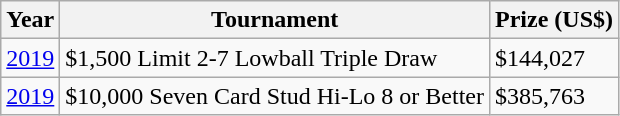<table class="wikitable">
<tr>
<th>Year</th>
<th>Tournament</th>
<th>Prize (US$)</th>
</tr>
<tr>
<td><a href='#'>2019</a></td>
<td>$1,500 Limit 2-7 Lowball Triple Draw</td>
<td>$144,027</td>
</tr>
<tr>
<td><a href='#'>2019</a></td>
<td>$10,000 Seven Card Stud Hi-Lo 8 or Better</td>
<td>$385,763</td>
</tr>
</table>
